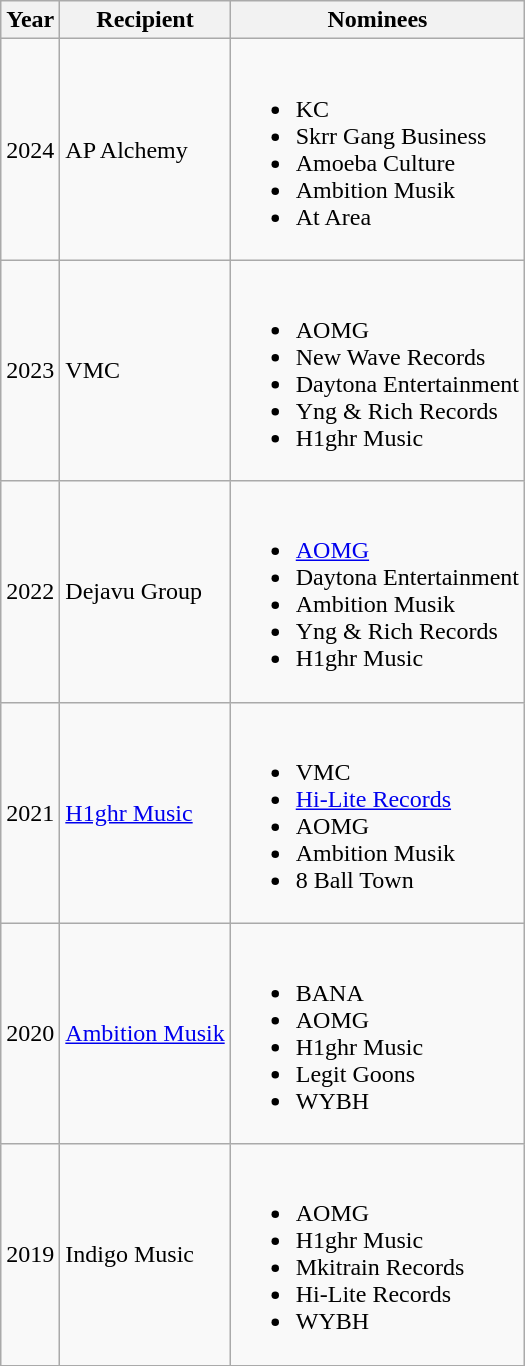<table class="wikitable">
<tr>
<th>Year</th>
<th>Recipient</th>
<th>Nominees</th>
</tr>
<tr>
<td>2024</td>
<td>AP Alchemy</td>
<td><br><ul><li>KC</li><li>Skrr Gang Business</li><li>Amoeba Culture</li><li>Ambition Musik</li><li>At Area</li></ul></td>
</tr>
<tr>
<td>2023</td>
<td>VMC</td>
<td><br><ul><li>AOMG</li><li>New Wave Records</li><li>Daytona Entertainment</li><li>Yng & Rich Records</li><li>H1ghr Music</li></ul></td>
</tr>
<tr>
<td>2022</td>
<td>Dejavu Group</td>
<td><br><ul><li><a href='#'>AOMG</a></li><li>Daytona Entertainment</li><li>Ambition Musik</li><li>Yng & Rich Records</li><li>H1ghr Music</li></ul></td>
</tr>
<tr>
<td>2021</td>
<td><a href='#'>H1ghr Music</a></td>
<td><br><ul><li>VMC</li><li><a href='#'>Hi-Lite Records</a></li><li>AOMG</li><li>Ambition Musik</li><li>8 Ball Town</li></ul></td>
</tr>
<tr>
<td>2020</td>
<td><a href='#'>Ambition Musik</a></td>
<td><br><ul><li>BANA</li><li>AOMG</li><li>H1ghr Music</li><li>Legit Goons</li><li>WYBH</li></ul></td>
</tr>
<tr>
<td>2019</td>
<td>Indigo Music</td>
<td><br><ul><li>AOMG</li><li>H1ghr Music</li><li>Mkitrain Records</li><li>Hi-Lite Records</li><li>WYBH</li></ul></td>
</tr>
</table>
